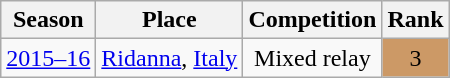<table class="wikitable sortable" style="text-align: center;">
<tr>
<th>Season</th>
<th>Place</th>
<th>Competition</th>
<th>Rank</th>
</tr>
<tr>
<td><a href='#'>2015–16</a></td>
<td style="text-align: left;"> <a href='#'>Ridanna</a>, <a href='#'>Italy</a></td>
<td>Mixed relay</td>
<td bgcolor="cc9966">3</td>
</tr>
</table>
